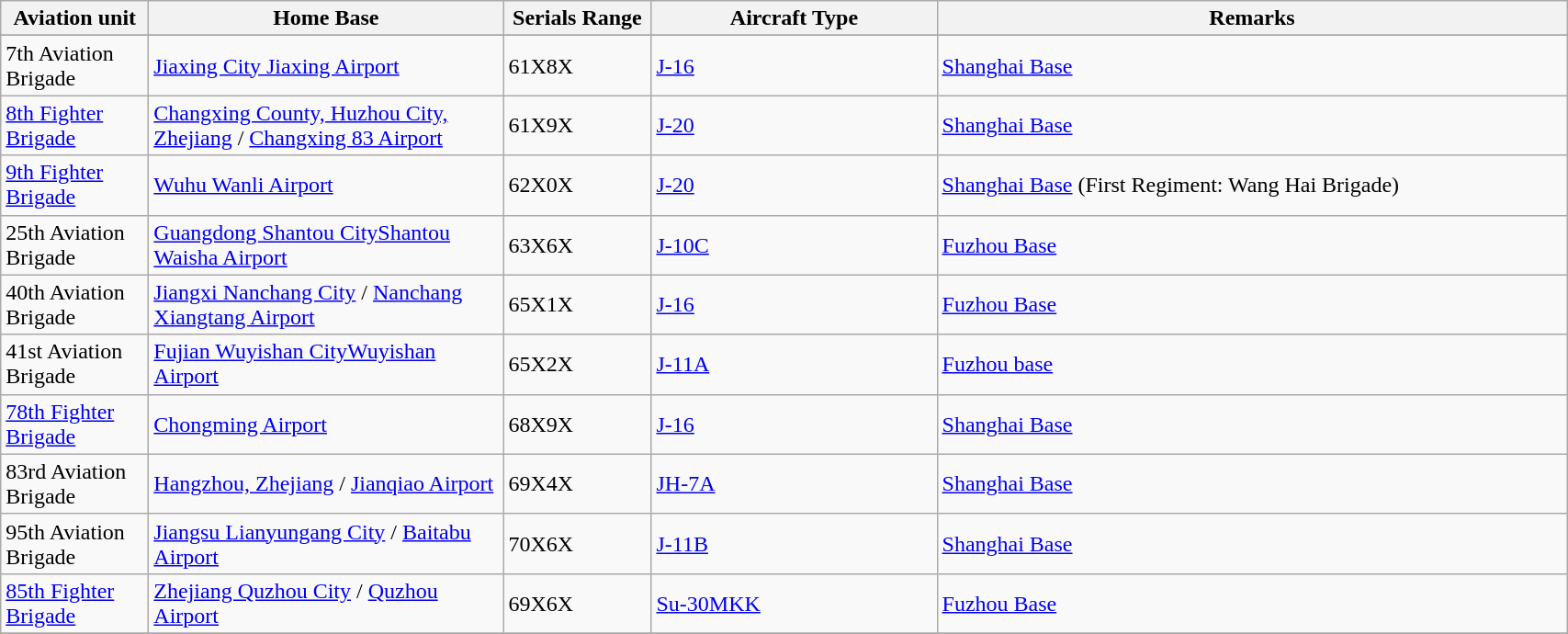<table class="wikitable">
<tr>
<th scope="col" width="100">Aviation unit</th>
<th scope="col" width="250">Home Base</th>
<th scope="col" width="100">Serials Range</th>
<th scope="col" width="200">Aircraft Type</th>
<th scope="col" width="450">Remarks</th>
</tr>
<tr>
</tr>
<tr>
<td>7th Aviation Brigade</td>
<td><a href='#'>Jiaxing City </a><a href='#'>Jiaxing Airport</a></td>
<td>61X8X</td>
<td><a href='#'>J-16</a></td>
<td><a href='#'>Shanghai Base</a></td>
</tr>
<tr>
<td><a href='#'>8th Fighter Brigade</a></td>
<td><a href='#'>Changxing County, Huzhou City, Zhejiang</a> / <a href='#'>Changxing 83 Airport</a></td>
<td>61X9X</td>
<td><a href='#'>J-20</a></td>
<td><a href='#'>Shanghai Base</a></td>
</tr>
<tr>
<td><a href='#'>9th Fighter Brigade</a></td>
<td><a href='#'>Wuhu Wanli Airport</a></td>
<td>62X0X</td>
<td><a href='#'>J-20</a></td>
<td><a href='#'>Shanghai Base</a> (First Regiment: Wang Hai Brigade)</td>
</tr>
<tr>
<td>25th Aviation Brigade</td>
<td><a href='#'>Guangdong Shantou City</a><a href='#'>Shantou Waisha Airport</a></td>
<td>63X6X</td>
<td><a href='#'>J-10C</a></td>
<td><a href='#'>Fuzhou Base</a></td>
</tr>
<tr>
<td>40th Aviation Brigade</td>
<td><a href='#'>Jiangxi Nanchang City</a> / <a href='#'>Nanchang Xiangtang Airport</a></td>
<td>65X1X</td>
<td><a href='#'>J-16</a></td>
<td><a href='#'>Fuzhou Base</a></td>
</tr>
<tr>
<td>41st Aviation Brigade</td>
<td><a href='#'>Fujian Wuyishan City</a><a href='#'>Wuyishan Airport</a></td>
<td>65X2X</td>
<td><a href='#'>J-11A</a></td>
<td><a href='#'>Fuzhou base</a></td>
</tr>
<tr>
<td><a href='#'>78th Fighter Brigade</a></td>
<td><a href='#'>Chongming Airport</a></td>
<td>68X9X</td>
<td><a href='#'>J-16</a></td>
<td><a href='#'>Shanghai Base</a></td>
</tr>
<tr>
<td>83rd Aviation Brigade</td>
<td><a href='#'>Hangzhou, Zhejiang</a> / <a href='#'>Jianqiao Airport</a></td>
<td>69X4X</td>
<td><a href='#'>JH-7A</a></td>
<td><a href='#'>Shanghai Base</a></td>
</tr>
<tr>
<td>95th Aviation Brigade</td>
<td><a href='#'>Jiangsu Lianyungang City</a> / <a href='#'>Baitabu Airport</a></td>
<td>70X6X</td>
<td><a href='#'>J-11B</a></td>
<td><a href='#'>Shanghai Base</a></td>
</tr>
<tr>
<td><a href='#'>85th Fighter Brigade</a></td>
<td><a href='#'>Zhejiang Quzhou City</a> / <a href='#'>Quzhou Airport</a></td>
<td>69X6X</td>
<td><a href='#'>Su-30MKK</a></td>
<td><a href='#'>Fuzhou Base</a></td>
</tr>
<tr>
</tr>
</table>
